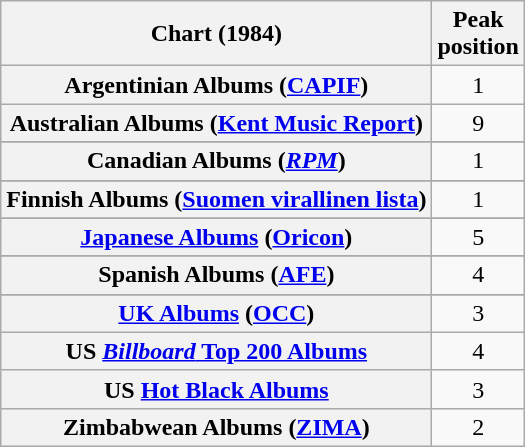<table class="wikitable sortable plainrowheaders" style="text-align:center">
<tr>
<th>Chart (1984)</th>
<th>Peak<br>position</th>
</tr>
<tr>
<th scope="row">Argentinian Albums (<a href='#'>CAPIF</a>)</th>
<td>1</td>
</tr>
<tr>
<th scope="row">Australian Albums (<a href='#'>Kent Music Report</a>)</th>
<td>9</td>
</tr>
<tr>
</tr>
<tr>
<th scope="row">Canadian Albums (<em><a href='#'>RPM</a></em>)</th>
<td>1</td>
</tr>
<tr>
</tr>
<tr>
<th scope="row">Finnish Albums (<a href='#'>Suomen virallinen lista</a>)</th>
<td>1</td>
</tr>
<tr>
</tr>
<tr>
<th scope="row"><a href='#'>Japanese Albums</a> (<a href='#'>Oricon</a>)</th>
<td>5</td>
</tr>
<tr>
</tr>
<tr>
</tr>
<tr>
<th scope="row">Spanish Albums (<a href='#'>AFE</a>)</th>
<td>4</td>
</tr>
<tr>
</tr>
<tr>
</tr>
<tr>
<th scope="row"><a href='#'>UK Albums</a> (<a href='#'>OCC</a>)</th>
<td>3</td>
</tr>
<tr>
<th scope="row">US <a href='#'><em>Billboard</em> Top 200 Albums</a></th>
<td>4</td>
</tr>
<tr>
<th scope="row">US <a href='#'>Hot Black Albums</a></th>
<td>3</td>
</tr>
<tr>
<th scope="row">Zimbabwean Albums (<a href='#'>ZIMA</a>)</th>
<td>2</td>
</tr>
</table>
